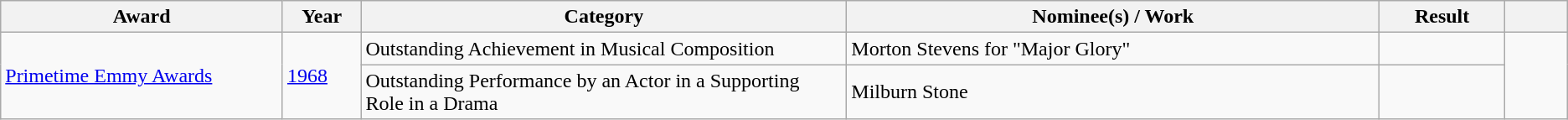<table class="wikitable sortable plainrowheaders">
<tr>
<th scope="col" style="width:18%;">Award</th>
<th scope="col" style="width:5%;">Year</th>
<th scope="col" style="width:31%;">Category</th>
<th scope="col" style="width:34%;">Nominee(s) / Work</th>
<th scope="col" style="width:8%;">Result</th>
<th scope="col" style="width:4%;" class="unsortable"></th>
</tr>
<tr>
<td rowspan="2"><a href='#'>Primetime Emmy Awards</a></td>
<td rowspan="2"><a href='#'>1968</a></td>
<td>Outstanding Achievement in Musical Composition</td>
<td>Morton Stevens for "Major Glory"</td>
<td></td>
<td rowspan="2"></td>
</tr>
<tr>
<td>Outstanding Performance by an Actor in a Supporting Role in a Drama</td>
<td>Milburn Stone</td>
<td></td>
</tr>
</table>
